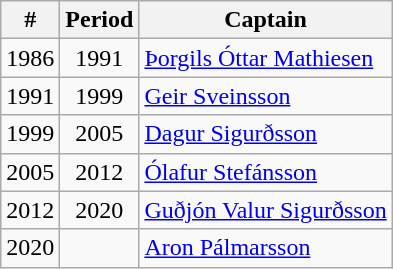<table class="wikitable">
<tr>
<th>#</th>
<th>Period</th>
<th>Captain</th>
</tr>
<tr>
<td style="text-align: right;">1986</td>
<td style="text-align: center;">1991</td>
<td><a href='#'>Þorgils Óttar Mathiesen</a></td>
</tr>
<tr>
<td style="text-align: right;">1991</td>
<td style="text-align: center;">1999</td>
<td><a href='#'>Geir Sveinsson</a></td>
</tr>
<tr>
<td style="text-align: right;">1999</td>
<td style="text-align: center;">2005</td>
<td><a href='#'>Dagur Sigurðsson</a></td>
</tr>
<tr>
<td style="text-align: right;">2005</td>
<td style="text-align: center;">2012</td>
<td><a href='#'>Ólafur Stefánsson</a></td>
</tr>
<tr>
<td style="text-align: right;">2012</td>
<td style="text-align: center;">2020</td>
<td><a href='#'>Guðjón Valur Sigurðsson</a></td>
</tr>
<tr>
<td style="text-align: right;">2020</td>
<td style="text-align: center;"></td>
<td><a href='#'>Aron Pálmarsson</a></td>
</tr>
</table>
